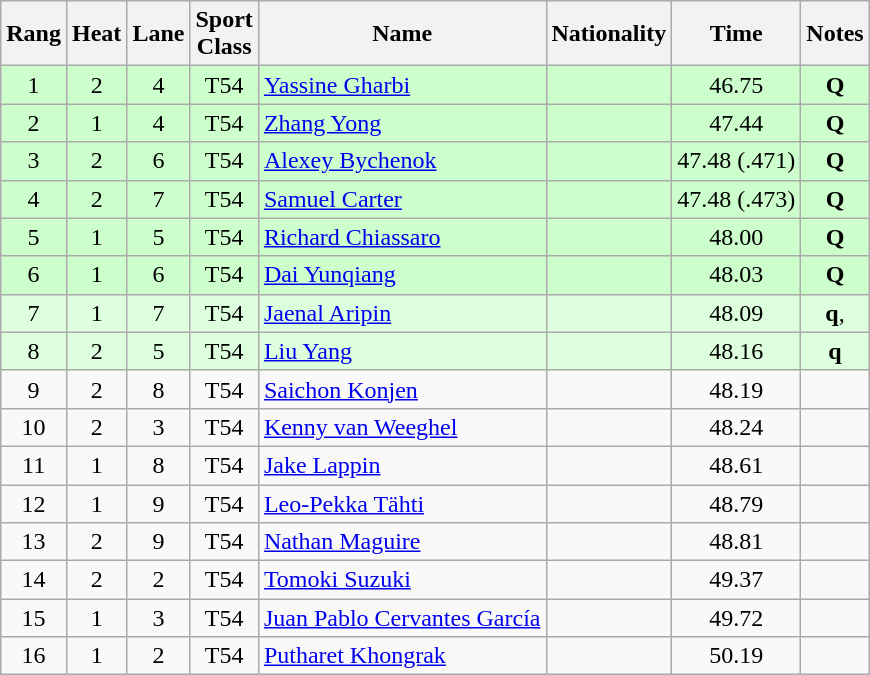<table class="wikitable sortable" style="text-align:center">
<tr>
<th>Rang</th>
<th>Heat</th>
<th>Lane</th>
<th>Sport<br>Class</th>
<th>Name</th>
<th>Nationality</th>
<th>Time</th>
<th>Notes</th>
</tr>
<tr bgcolor="ccffcc">
<td>1</td>
<td>2</td>
<td>4</td>
<td>T54</td>
<td align="left"><a href='#'>Yassine Gharbi</a></td>
<td align="left"></td>
<td>46.75</td>
<td><strong>Q</strong></td>
</tr>
<tr bgcolor="ccffcc">
<td>2</td>
<td>1</td>
<td>4</td>
<td>T54</td>
<td align="left"><a href='#'>Zhang Yong</a></td>
<td align="left"></td>
<td>47.44</td>
<td><strong>Q</strong></td>
</tr>
<tr bgcolor="ccffcc">
<td>3</td>
<td>2</td>
<td>6</td>
<td>T54</td>
<td align="left"><a href='#'>Alexey Bychenok</a></td>
<td align="left"></td>
<td>47.48 (.471)</td>
<td><strong>Q</strong></td>
</tr>
<tr bgcolor="ccffcc">
<td>4</td>
<td>2</td>
<td>7</td>
<td>T54</td>
<td align="left"><a href='#'>Samuel Carter</a></td>
<td align="left"></td>
<td>47.48 (.473)</td>
<td><strong>Q</strong></td>
</tr>
<tr bgcolor="ccffcc">
<td>5</td>
<td>1</td>
<td>5</td>
<td>T54</td>
<td align="left"><a href='#'>Richard Chiassaro</a></td>
<td align="left"></td>
<td>48.00</td>
<td><strong>Q</strong></td>
</tr>
<tr bgcolor="ccffcc">
<td>6</td>
<td>1</td>
<td>6</td>
<td>T54</td>
<td align="left"><a href='#'>Dai Yunqiang</a></td>
<td align="left"></td>
<td>48.03</td>
<td><strong>Q</strong></td>
</tr>
<tr bgcolor="ddffdd">
<td>7</td>
<td>1</td>
<td>7</td>
<td>T54</td>
<td align="left"><a href='#'>Jaenal Aripin</a></td>
<td align="left"></td>
<td>48.09</td>
<td><strong>q</strong>, </td>
</tr>
<tr bgcolor="ddffdd">
<td>8</td>
<td>2</td>
<td>5</td>
<td>T54</td>
<td align="left"><a href='#'>Liu Yang</a></td>
<td align="left"></td>
<td>48.16</td>
<td><strong>q</strong></td>
</tr>
<tr>
<td>9</td>
<td>2</td>
<td>8</td>
<td>T54</td>
<td align="left"><a href='#'>Saichon Konjen</a></td>
<td align="left"></td>
<td>48.19</td>
<td></td>
</tr>
<tr>
<td>10</td>
<td>2</td>
<td>3</td>
<td>T54</td>
<td align="left"><a href='#'>Kenny van Weeghel</a></td>
<td align="left"></td>
<td>48.24</td>
<td></td>
</tr>
<tr>
<td>11</td>
<td>1</td>
<td>8</td>
<td>T54</td>
<td align="left"><a href='#'>Jake Lappin</a></td>
<td align="left"></td>
<td>48.61</td>
<td></td>
</tr>
<tr>
<td>12</td>
<td>1</td>
<td>9</td>
<td>T54</td>
<td align="left"><a href='#'>Leo-Pekka Tähti</a></td>
<td align="left"></td>
<td>48.79</td>
<td></td>
</tr>
<tr>
<td>13</td>
<td>2</td>
<td>9</td>
<td>T54</td>
<td align="left"><a href='#'>Nathan Maguire</a></td>
<td align="left"></td>
<td>48.81</td>
<td></td>
</tr>
<tr>
<td>14</td>
<td>2</td>
<td>2</td>
<td>T54</td>
<td align="left"><a href='#'>Tomoki Suzuki</a></td>
<td align="left"></td>
<td>49.37</td>
<td></td>
</tr>
<tr>
<td>15</td>
<td>1</td>
<td>3</td>
<td>T54</td>
<td align="left"><a href='#'>Juan Pablo Cervantes García</a></td>
<td align="left"></td>
<td>49.72</td>
<td></td>
</tr>
<tr>
<td>16</td>
<td>1</td>
<td>2</td>
<td>T54</td>
<td align="left"><a href='#'>Putharet Khongrak</a></td>
<td align="left"></td>
<td>50.19</td>
<td></td>
</tr>
</table>
